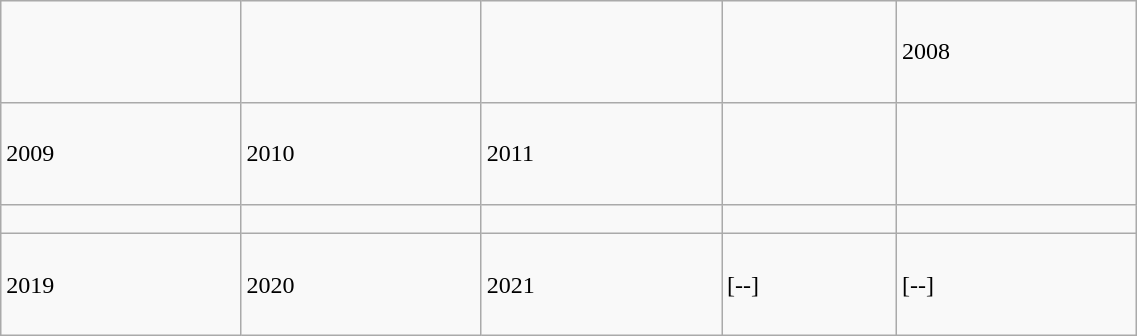<table class="wikitable" style="width: 60%; height: 14em;">
<tr>
<td></td>
<td></td>
<td></td>
<td></td>
<td>2008</td>
</tr>
<tr>
<td>2009</td>
<td>2010</td>
<td>2011</td>
<td></td>
<td></td>
</tr>
<tr>
<td></td>
<td></td>
<td></td>
<td></td>
<td></td>
</tr>
<tr>
<td>2019</td>
<td>2020</td>
<td>2021</td>
<td>[--]</td>
<td>[--]</td>
</tr>
</table>
